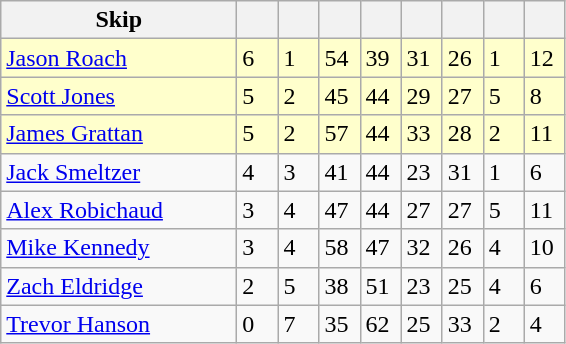<table class=wikitable>
<tr>
<th width=150>Skip</th>
<th width=20></th>
<th width=20></th>
<th width=20></th>
<th width=20></th>
<th width=20></th>
<th width=20></th>
<th width=20></th>
<th width=20></th>
</tr>
<tr bgcolor=#ffffcc>
<td><a href='#'>Jason Roach</a></td>
<td>6</td>
<td>1</td>
<td>54</td>
<td>39</td>
<td>31</td>
<td>26</td>
<td>1</td>
<td>12</td>
</tr>
<tr bgcolor=#ffffcc>
<td><a href='#'>Scott Jones</a></td>
<td>5</td>
<td>2</td>
<td>45</td>
<td>44</td>
<td>29</td>
<td>27</td>
<td>5</td>
<td>8</td>
</tr>
<tr bgcolor=#ffffcc>
<td><a href='#'>James Grattan</a></td>
<td>5</td>
<td>2</td>
<td>57</td>
<td>44</td>
<td>33</td>
<td>28</td>
<td>2</td>
<td>11</td>
</tr>
<tr>
<td><a href='#'>Jack Smeltzer</a></td>
<td>4</td>
<td>3</td>
<td>41</td>
<td>44</td>
<td>23</td>
<td>31</td>
<td>1</td>
<td>6</td>
</tr>
<tr>
<td><a href='#'>Alex Robichaud</a></td>
<td>3</td>
<td>4</td>
<td>47</td>
<td>44</td>
<td>27</td>
<td>27</td>
<td>5</td>
<td>11</td>
</tr>
<tr>
<td><a href='#'>Mike Kennedy</a></td>
<td>3</td>
<td>4</td>
<td>58</td>
<td>47</td>
<td>32</td>
<td>26</td>
<td>4</td>
<td>10</td>
</tr>
<tr>
<td><a href='#'>Zach Eldridge</a></td>
<td>2</td>
<td>5</td>
<td>38</td>
<td>51</td>
<td>23</td>
<td>25</td>
<td>4</td>
<td>6</td>
</tr>
<tr>
<td><a href='#'>Trevor Hanson</a></td>
<td>0</td>
<td>7</td>
<td>35</td>
<td>62</td>
<td>25</td>
<td>33</td>
<td>2</td>
<td>4</td>
</tr>
</table>
